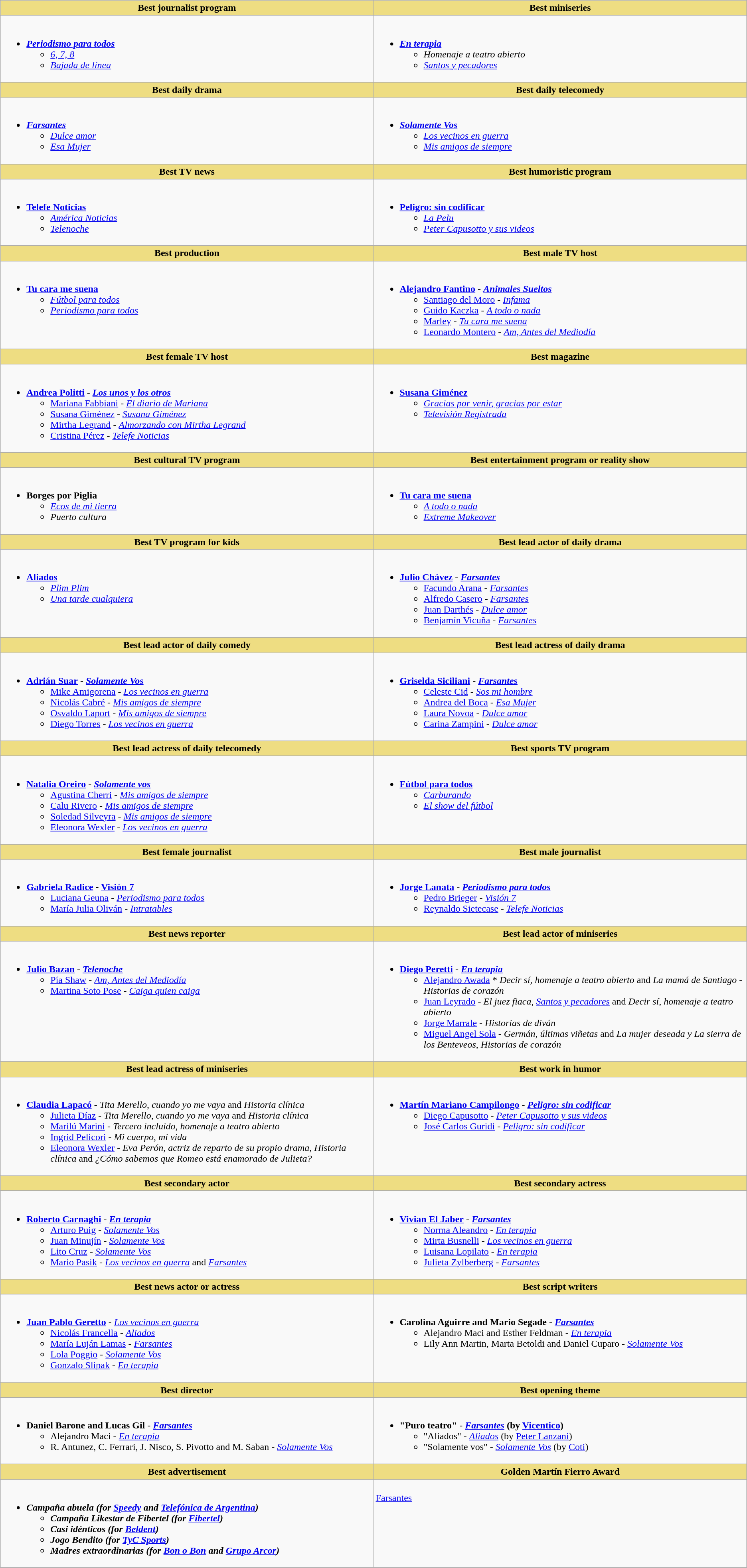<table class=wikitable>
<tr>
<th style="background:#EEDD82; width:50%">Best journalist program</th>
<th style="background:#EEDD82; width:50%">Best miniseries</th>
</tr>
<tr>
<td valign="top"><br><ul><li><strong><em><a href='#'>Periodismo para todos</a></em></strong><ul><li><em><a href='#'>6, 7, 8</a></em></li><li><em><a href='#'>Bajada de línea</a></em></li></ul></li></ul></td>
<td valign="top"><br><ul><li><strong><em><a href='#'>En terapia</a></em></strong><ul><li><em>Homenaje a teatro abierto</em></li><li><em><a href='#'>Santos y pecadores</a></em></li></ul></li></ul></td>
</tr>
<tr>
<th style="background:#EEDD82; width:50%">Best daily drama</th>
<th style="background:#EEDD82; width:50%">Best daily telecomedy</th>
</tr>
<tr>
<td valign="top"><br><ul><li><strong><em><a href='#'>Farsantes</a></em></strong><ul><li><em><a href='#'>Dulce amor</a></em></li><li><em><a href='#'>Esa Mujer</a></em></li></ul></li></ul></td>
<td valign="top"><br><ul><li><strong><em><a href='#'>Solamente Vos</a></em></strong><ul><li><em><a href='#'>Los vecinos en guerra</a></em></li><li><em><a href='#'>Mis amigos de siempre</a></em></li></ul></li></ul></td>
</tr>
<tr>
<th style="background:#EEDD82; width:50%">Best TV news</th>
<th style="background:#EEDD82; width:50%">Best humoristic program</th>
</tr>
<tr>
<td valign="top"><br><ul><li><strong><a href='#'>Telefe Noticias</a></strong><ul><li><em><a href='#'>América Noticias</a></em></li><li><em><a href='#'>Telenoche</a></em></li></ul></li></ul></td>
<td valign="top"><br><ul><li><strong><a href='#'>Peligro: sin codificar</a></strong><ul><li><em><a href='#'>La Pelu</a></em></li><li><em><a href='#'>Peter Capusotto y sus videos</a></em></li></ul></li></ul></td>
</tr>
<tr>
<th style="background:#EEDD82; width:50%">Best production</th>
<th style="background:#EEDD82; width:50%">Best male TV host</th>
</tr>
<tr>
<td valign="top"><br><ul><li><strong><a href='#'>Tu cara me suena</a></strong><ul><li><em><a href='#'>Fútbol para todos</a></em></li><li><em><a href='#'>Periodismo para todos</a></em></li></ul></li></ul></td>
<td valign="top"><br><ul><li><strong><a href='#'>Alejandro Fantino</a></strong> - <strong><em><a href='#'>Animales Sueltos</a></em></strong><ul><li><a href='#'>Santiago del Moro</a> - <em><a href='#'>Infama</a></em></li><li><a href='#'>Guido Kaczka</a> - <em><a href='#'>A todo o nada</a></em></li><li><a href='#'>Marley</a> - <em><a href='#'>Tu cara me suena</a></em></li><li><a href='#'>Leonardo Montero</a> - <em><a href='#'>Am, Antes del Mediodía</a></em></li></ul></li></ul></td>
</tr>
<tr>
<th style="background:#EEDD82; width:50%">Best female TV host</th>
<th style="background:#EEDD82; width:50%">Best magazine</th>
</tr>
<tr>
<td valign="top"><br><ul><li><strong><a href='#'>Andrea Politti</a></strong> - <strong><em><a href='#'>Los unos y los otros</a></em></strong><ul><li><a href='#'>Mariana Fabbiani</a> - <em><a href='#'>El diario de Mariana</a></em></li><li><a href='#'>Susana Giménez</a> - <em><a href='#'>Susana Giménez</a></em></li><li><a href='#'>Mirtha Legrand</a> - <em><a href='#'>Almorzando con Mirtha Legrand</a></em></li><li><a href='#'>Cristina Pérez</a> - <em><a href='#'>Telefe Noticias</a></em></li></ul></li></ul></td>
<td valign="top"><br><ul><li><strong><a href='#'>Susana Giménez</a></strong><ul><li><em><a href='#'>Gracias por venir, gracias por estar</a></em></li><li><em><a href='#'>Televisión Registrada</a></em></li></ul></li></ul></td>
</tr>
<tr>
<th style="background:#EEDD82; width:50%">Best cultural TV program</th>
<th style="background:#EEDD82; width:50%">Best entertainment program or reality show</th>
</tr>
<tr>
<td valign="top"><br><ul><li><strong>Borges por Piglia</strong><ul><li><em><a href='#'>Ecos de mi tierra</a></em></li><li><em>Puerto cultura</em></li></ul></li></ul></td>
<td valign="top"><br><ul><li><strong><a href='#'>Tu cara me suena</a></strong><ul><li><em><a href='#'>A todo o nada</a></em></li><li><em><a href='#'>Extreme Makeover</a></em></li></ul></li></ul></td>
</tr>
<tr>
<th style="background:#EEDD82; width:50%">Best TV program for kids</th>
<th style="background:#EEDD82; width:50%">Best lead actor of daily drama</th>
</tr>
<tr>
<td valign="top"><br><ul><li><strong><a href='#'>Aliados</a></strong><ul><li><em><a href='#'>Plim Plim</a></em></li><li><em><a href='#'>Una tarde cualquiera</a></em></li></ul></li></ul></td>
<td valign="top"><br><ul><li><strong><a href='#'>Julio Chávez</a></strong> - <strong><em><a href='#'>Farsantes</a></em></strong><ul><li><a href='#'>Facundo Arana</a> - <em><a href='#'>Farsantes</a></em></li><li><a href='#'>Alfredo Casero</a> - <em><a href='#'>Farsantes</a></em></li><li><a href='#'>Juan Darthés</a> - <em><a href='#'>Dulce amor</a></em></li><li><a href='#'>Benjamín Vicuña</a> - <em><a href='#'>Farsantes</a></em></li></ul></li></ul></td>
</tr>
<tr>
<th style="background:#EEDD82; width:50%">Best lead actor of daily comedy</th>
<th style="background:#EEDD82; width:50%">Best lead actress of daily drama</th>
</tr>
<tr>
<td valign="top"><br><ul><li><strong><a href='#'>Adrián Suar</a></strong> - <strong><em><a href='#'>Solamente Vos</a></em></strong><ul><li><a href='#'>Mike Amigorena</a> - <em><a href='#'>Los vecinos en guerra</a></em></li><li><a href='#'>Nicolás Cabré</a> - <em><a href='#'>Mis amigos de siempre</a></em></li><li><a href='#'>Osvaldo Laport</a> - <em><a href='#'>Mis amigos de siempre</a></em></li><li><a href='#'>Diego Torres</a> - <em><a href='#'>Los vecinos en guerra</a></em></li></ul></li></ul></td>
<td valign="top"><br><ul><li><strong><a href='#'>Griselda Siciliani</a></strong> - <strong><em><a href='#'>Farsantes</a></em></strong><ul><li><a href='#'>Celeste Cid</a> - <em><a href='#'>Sos mi hombre</a></em></li><li><a href='#'>Andrea del Boca</a> - <em><a href='#'>Esa Mujer</a></em></li><li><a href='#'>Laura Novoa</a> - <em><a href='#'>Dulce amor</a></em></li><li><a href='#'>Carina Zampini</a> - <em><a href='#'>Dulce amor</a></em></li></ul></li></ul></td>
</tr>
<tr>
<th style="background:#EEDD82; width:50%">Best lead actress of daily telecomedy</th>
<th style="background:#EEDD82; width:50%">Best sports TV program</th>
</tr>
<tr>
<td valign="top"><br><ul><li><strong><a href='#'>Natalia Oreiro</a></strong> - <strong><em><a href='#'>Solamente vos</a></em></strong><ul><li><a href='#'>Agustina Cherri</a> - <em><a href='#'>Mis amigos de siempre</a></em></li><li><a href='#'>Calu Rivero</a> - <em><a href='#'>Mis amigos de siempre</a></em></li><li><a href='#'>Soledad Silveyra</a> - <em><a href='#'>Mis amigos de siempre</a></em></li><li><a href='#'>Eleonora Wexler</a> - <em><a href='#'>Los vecinos en guerra</a></em></li></ul></li></ul></td>
<td valign="top"><br><ul><li><strong><a href='#'>Fútbol para todos</a></strong><ul><li><em><a href='#'>Carburando</a></em></li><li><em><a href='#'>El show del fútbol</a></em></li></ul></li></ul></td>
</tr>
<tr>
<th style="background:#EEDD82; width:50%">Best female journalist</th>
<th style="background:#EEDD82; width:50%">Best male journalist</th>
</tr>
<tr>
<td valign="top"><br><ul><li><strong><a href='#'>Gabriela Radice</a> - <a href='#'>Visión 7</a></strong><ul><li><a href='#'>Luciana Geuna</a> - <em><a href='#'>Periodismo para todos</a></em></li><li><a href='#'>María Julia Oliván</a> - <em><a href='#'>Intratables</a></em></li></ul></li></ul></td>
<td valign="top"><br><ul><li><strong><a href='#'>Jorge Lanata</a></strong> - <strong><em><a href='#'>Periodismo para todos</a></em></strong><ul><li><a href='#'>Pedro Brieger</a> - <em><a href='#'>Visión 7</a></em></li><li><a href='#'>Reynaldo Sietecase</a> - <em><a href='#'>Telefe Noticias</a></em></li></ul></li></ul></td>
</tr>
<tr>
<th style="background:#EEDD82; width:50%">Best news reporter</th>
<th style="background:#EEDD82; width:50%">Best lead actor of miniseries</th>
</tr>
<tr>
<td valign="top"><br><ul><li><strong><a href='#'>Julio Bazan</a></strong> - <strong><em><a href='#'>Telenoche</a></em></strong><ul><li><a href='#'>Pía Shaw</a> - <em><a href='#'>Am, Antes del Mediodía</a></em></li><li><a href='#'>Martina Soto Pose</a> - <em><a href='#'>Caiga quien caiga</a></em></li></ul></li></ul></td>
<td valign="top"><br><ul><li><strong><a href='#'>Diego Peretti</a></strong> - <strong><em><a href='#'>En terapia</a></em></strong><ul><li><a href='#'>Alejandro Awada</a> * <em>Decir sí, homenaje a teatro abierto</em> and <em>La mamá de Santiago -Historias de corazón</em></li><li><a href='#'>Juan Leyrado</a> - <em>El juez fiaca</em>, <em><a href='#'>Santos y pecadores</a></em> and <em>Decir sí, homenaje a teatro abierto</em></li><li><a href='#'>Jorge Marrale</a> - <em>Historias de diván</em></li><li><a href='#'>Miguel Angel Sola</a> - <em>Germán, últimas viñetas</em> and <em>La mujer deseada y La sierra de los Benteveos, Historias de corazón</em></li></ul></li></ul></td>
</tr>
<tr>
<th style="background:#EEDD82; width:50%">Best lead actress of miniseries</th>
<th style="background:#EEDD82; width:50%">Best work in humor</th>
</tr>
<tr>
<td valign="top"><br><ul><li><strong><a href='#'>Claudia Lapacó</a></strong> - <em>Tita Merello, cuando yo me vaya</em> and <em>Historia clínica</em><ul><li><a href='#'>Julieta Díaz</a> - <em>Tita Merello, cuando yo me vaya</em> and <em>Historia clínica</em></li><li><a href='#'>Marilú Marini</a> - <em>Tercero incluido, homenaje a teatro abierto</em></li><li><a href='#'>Ingrid Pelicori</a> - <em>Mi cuerpo, mi vida</em></li><li><a href='#'>Eleonora Wexler</a> - <em>Eva Perón, actriz de reparto de su propio drama</em>, <em>Historia clínica</em> and <em>¿Cómo sabemos que Romeo está enamorado de Julieta?</em></li></ul></li></ul></td>
<td valign="top"><br><ul><li><strong><a href='#'>Martín Mariano Campilongo</a></strong> - <strong><em><a href='#'>Peligro: sin codificar</a></em></strong><ul><li><a href='#'>Diego Capusotto</a> - <em><a href='#'>Peter Capusotto y sus videos</a></em></li><li><a href='#'>José Carlos Guridi</a> - <em><a href='#'>Peligro: sin codificar</a></em></li></ul></li></ul></td>
</tr>
<tr>
<th style="background:#EEDD82; width:50%">Best secondary actor</th>
<th style="background:#EEDD82; width:50%">Best secondary actress</th>
</tr>
<tr>
<td valign="top"><br><ul><li><strong><a href='#'>Roberto Carnaghi</a></strong> - <strong><em><a href='#'>En terapia</a></em></strong><ul><li><a href='#'>Arturo Puig</a> - <em><a href='#'>Solamente Vos</a></em></li><li><a href='#'>Juan Minujín</a> - <em><a href='#'>Solamente Vos</a></em></li><li><a href='#'>Lito Cruz</a> - <em><a href='#'>Solamente Vos</a></em></li><li><a href='#'>Mario Pasik</a> - <em><a href='#'>Los vecinos en guerra</a></em> and <em><a href='#'>Farsantes</a></em></li></ul></li></ul></td>
<td valign="top"><br><ul><li><strong><a href='#'>Vivian El Jaber</a></strong> - <strong><em><a href='#'>Farsantes</a></em></strong><ul><li><a href='#'>Norma Aleandro</a> - <em><a href='#'>En terapia</a></em></li><li><a href='#'>Mirta Busnelli</a> - <em><a href='#'>Los vecinos en guerra</a></em></li><li><a href='#'>Luisana Lopilato</a> - <em><a href='#'>En terapia</a></em></li><li><a href='#'>Julieta Zylberberg</a> - <em><a href='#'>Farsantes</a></em></li></ul></li></ul></td>
</tr>
<tr>
<th style="background:#EEDD82; width:50%">Best news actor or actress</th>
<th style="background:#EEDD82; width:50%">Best script writers</th>
</tr>
<tr>
<td valign="top"><br><ul><li><strong><a href='#'>Juan Pablo Geretto</a></strong> - <em><a href='#'>Los vecinos en guerra</a></em><ul><li><a href='#'>Nicolás Francella</a> - <em><a href='#'>Aliados</a></em></li><li><a href='#'>María Luján Lamas</a> - <em><a href='#'>Farsantes</a></em></li><li><a href='#'>Lola Poggio</a> - <em><a href='#'>Solamente Vos</a></em></li><li><a href='#'>Gonzalo Slipak</a> - <em><a href='#'>En terapia</a></em></li></ul></li></ul></td>
<td valign="top"><br><ul><li><strong>Carolina Aguirre and Mario Segade</strong> - <strong><em><a href='#'>Farsantes</a></em></strong><ul><li>Alejandro Maci and Esther Feldman - <em><a href='#'>En terapia</a></em></li><li>Lily Ann Martin, Marta Betoldi and Daniel Cuparo - <em><a href='#'>Solamente Vos</a></em></li></ul></li></ul></td>
</tr>
<tr>
<th style="background:#EEDD82; width:50%">Best director</th>
<th style="background:#EEDD82; width:50%">Best opening theme</th>
</tr>
<tr>
<td valign="top"><br><ul><li><strong>Daniel Barone and Lucas Gil</strong> - <strong><em><a href='#'>Farsantes</a></em></strong><ul><li>Alejandro Maci - <em><a href='#'>En terapia</a></em></li><li>R. Antunez, C. Ferrari, J. Nisco, S. Pivotto and M. Saban - <em><a href='#'>Solamente Vos</a></em></li></ul></li></ul></td>
<td valign="top"><br><ul><li><strong>"Puro teatro"</strong> - <strong><em><a href='#'>Farsantes</a></em></strong> <strong>(by <a href='#'>Vicentico</a>)</strong><ul><li>"Aliados" - <em><a href='#'>Aliados</a></em> (by <a href='#'>Peter Lanzani</a>)</li><li>"Solamente vos" - <em><a href='#'>Solamente Vos</a></em> (by <a href='#'>Coti</a>)</li></ul></li></ul></td>
</tr>
<tr>
<th style="background:#EEDD82; width:50%">Best advertisement</th>
<th style="background:#EEDD82; width:50%">Golden Martín Fierro Award</th>
</tr>
<tr>
<td valign="top"><br><ul><li><strong><em>Campaña abuela<em> (for <a href='#'>Speedy</a> and <a href='#'>Telefónica de Argentina</a>)<strong><ul><li></em>Campaña Likestar de Fibertel<em> (for <a href='#'>Fibertel</a>)</li><li></em>Casi idénticos<em> (for <a href='#'>Beldent</a>)</li><li></em>Jogo Bendito<em> (for <a href='#'>TyC Sports</a>)</li><li></em>Madres extraordinarias<em> (for <a href='#'>Bon o Bon</a> and <a href='#'>Grupo Arcor</a>)</li></ul></li></ul></td>
<td valign="top"><br></em></strong><a href='#'>Farsantes</a><strong><em></td>
</tr>
</table>
